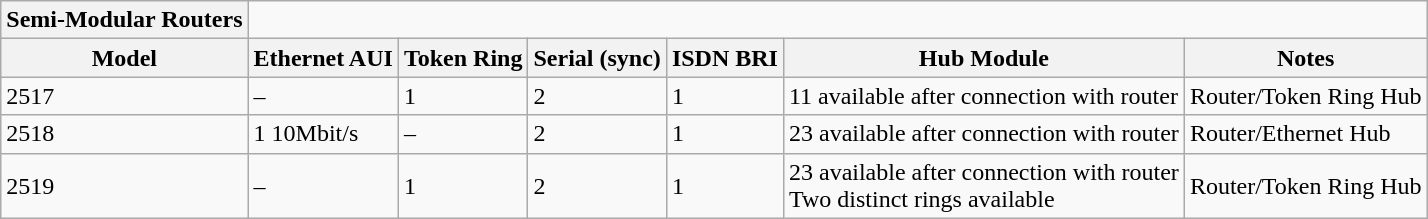<table class="wikitable">
<tr>
<th>Semi-Modular Routers</th>
</tr>
<tr>
<th>Model</th>
<th>Ethernet AUI</th>
<th>Token Ring</th>
<th>Serial (sync)</th>
<th>ISDN BRI</th>
<th>Hub Module</th>
<th>Notes</th>
</tr>
<tr>
<td>2517</td>
<td>–</td>
<td>1</td>
<td>2</td>
<td>1</td>
<td>11 available after connection with router</td>
<td>Router/Token Ring Hub</td>
</tr>
<tr>
<td>2518</td>
<td>1 10Mbit/s</td>
<td>–</td>
<td>2</td>
<td>1</td>
<td>23 available after connection with router</td>
<td>Router/Ethernet Hub</td>
</tr>
<tr>
<td>2519</td>
<td>–</td>
<td>1</td>
<td>2</td>
<td>1</td>
<td>23 available after connection with router<br> Two distinct rings available</td>
<td>Router/Token Ring Hub</td>
</tr>
</table>
